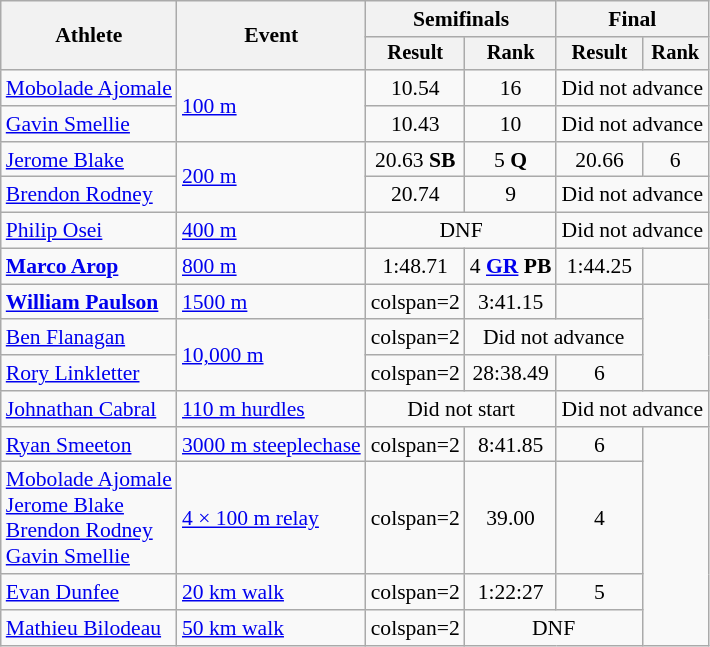<table class=wikitable style="font-size:90%">
<tr>
<th rowspan="2">Athlete</th>
<th rowspan="2">Event</th>
<th colspan="2">Semifinals</th>
<th colspan="2">Final</th>
</tr>
<tr style="font-size:95%">
<th>Result</th>
<th>Rank</th>
<th>Result</th>
<th>Rank</th>
</tr>
<tr align=center>
<td align=left><a href='#'>Mobolade Ajomale</a></td>
<td align=left rowspan="2"><a href='#'>100 m</a></td>
<td>10.54</td>
<td>16</td>
<td colspan=2>Did not advance</td>
</tr>
<tr align=center>
<td align=left><a href='#'>Gavin Smellie</a></td>
<td>10.43</td>
<td>10</td>
<td colspan=2>Did not advance</td>
</tr>
<tr align=center>
<td align=left><a href='#'>Jerome Blake</a></td>
<td align=left rowspan="2"><a href='#'>200 m</a></td>
<td>20.63 <strong>SB</strong></td>
<td>5 <strong>Q</strong></td>
<td>20.66</td>
<td>6</td>
</tr>
<tr align=center>
<td align=left><a href='#'>Brendon Rodney</a></td>
<td>20.74</td>
<td>9</td>
<td colspan=2>Did not advance</td>
</tr>
<tr align=center>
<td align=left><a href='#'>Philip Osei</a></td>
<td align=left><a href='#'>400 m</a></td>
<td colspan=2>DNF</td>
<td colspan=2>Did not advance</td>
</tr>
<tr align=center>
<td align=left><strong><a href='#'>Marco Arop</a></strong></td>
<td align=left><a href='#'>800 m</a></td>
<td>1:48.71</td>
<td>4 <strong><a href='#'>GR</a></strong> <strong>PB</strong></td>
<td>1:44.25</td>
<td></td>
</tr>
<tr align=center>
<td align=left><strong><a href='#'>William Paulson</a></strong></td>
<td align=left><a href='#'>1500 m</a></td>
<td>colspan=2 </td>
<td>3:41.15</td>
<td></td>
</tr>
<tr align=center>
<td align=left><a href='#'>Ben Flanagan</a></td>
<td align=left rowspan="2"><a href='#'>10,000 m</a></td>
<td>colspan=2 </td>
<td colspan=2>Did not advance</td>
</tr>
<tr align=center>
<td align=left><a href='#'>Rory Linkletter</a></td>
<td>colspan=2 </td>
<td>28:38.49</td>
<td>6</td>
</tr>
<tr align=center>
<td align=left><a href='#'>Johnathan Cabral</a></td>
<td align=left><a href='#'>110 m hurdles</a></td>
<td colspan=2>Did not start</td>
<td colspan=2>Did not advance</td>
</tr>
<tr align=center>
<td align=left><a href='#'>Ryan Smeeton</a></td>
<td align=left><a href='#'>3000 m steeplechase</a></td>
<td>colspan=2 </td>
<td>8:41.85</td>
<td>6</td>
</tr>
<tr align=center>
<td align=left><a href='#'>Mobolade Ajomale</a><br><a href='#'>Jerome Blake</a><br><a href='#'>Brendon Rodney</a><br><a href='#'>Gavin Smellie</a></td>
<td align=left><a href='#'>4 × 100 m relay</a></td>
<td>colspan=2 </td>
<td>39.00</td>
<td>4</td>
</tr>
<tr align=center>
<td align=left><a href='#'>Evan Dunfee</a></td>
<td align=left><a href='#'>20 km walk</a></td>
<td>colspan=2 </td>
<td>1:22:27</td>
<td>5</td>
</tr>
<tr align=center>
<td align=left><a href='#'>Mathieu Bilodeau</a></td>
<td align=left><a href='#'>50 km walk</a></td>
<td>colspan=2 </td>
<td colspan=2>DNF</td>
</tr>
</table>
